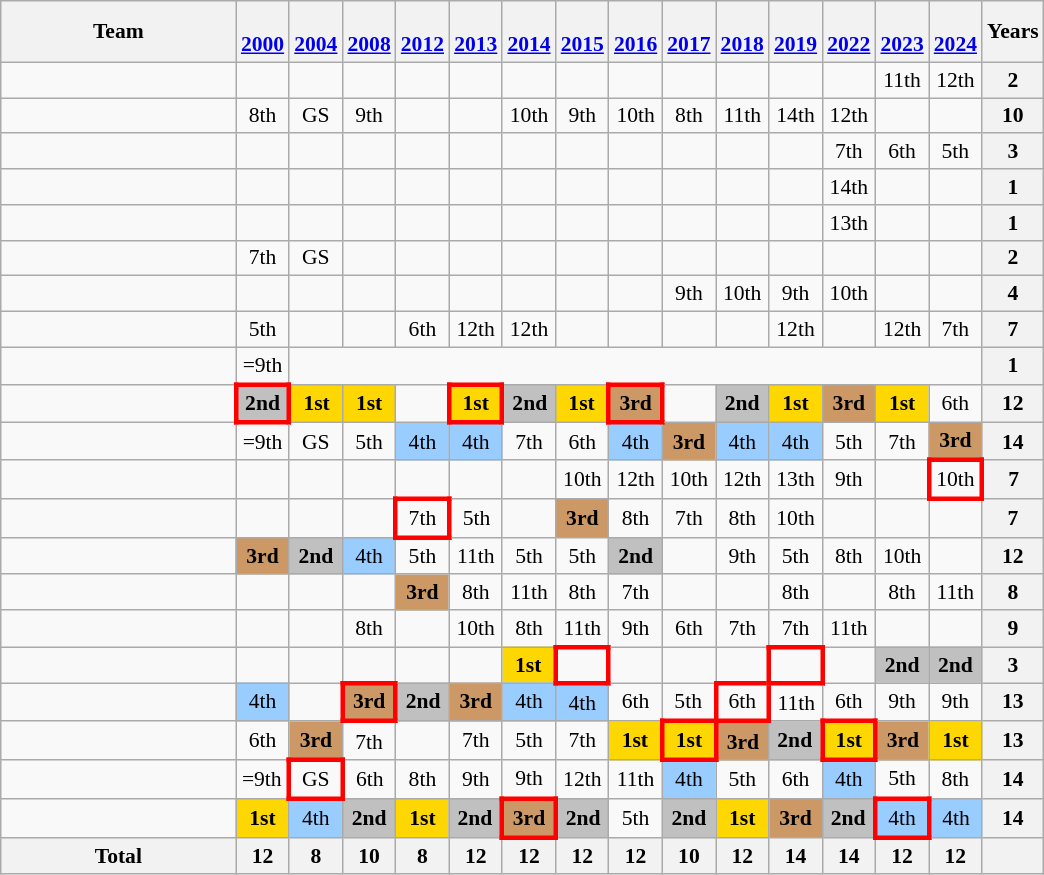<table class="wikitable" style="text-align:center; font-size:90%">
<tr>
<th width=150>Team</th>
<th><br><a href='#'>2000</a></th>
<th><br><a href='#'>2004</a></th>
<th><br><a href='#'>2008</a></th>
<th><br><a href='#'>2012</a></th>
<th><br><a href='#'>2013</a></th>
<th><br><a href='#'>2014</a></th>
<th><br><a href='#'>2015</a></th>
<th><br><a href='#'>2016</a></th>
<th><br><a href='#'>2017</a></th>
<th><br><a href='#'>2018</a></th>
<th><br><a href='#'>2019</a></th>
<th><br><a href='#'>2022</a></th>
<th><br><a href='#'>2023</a></th>
<th><br><a href='#'>2024</a></th>
<th>Years</th>
</tr>
<tr>
<td align=left></td>
<td></td>
<td></td>
<td></td>
<td></td>
<td></td>
<td></td>
<td></td>
<td></td>
<td></td>
<td></td>
<td></td>
<td></td>
<td>11th</td>
<td>12th</td>
<th>2</th>
</tr>
<tr>
<td align=left></td>
<td>8th</td>
<td>GS</td>
<td>9th</td>
<td></td>
<td></td>
<td>10th</td>
<td>9th</td>
<td>10th</td>
<td>8th</td>
<td>11th</td>
<td>14th</td>
<td>12th</td>
<td></td>
<td></td>
<th>10</th>
</tr>
<tr>
<td align=left></td>
<td></td>
<td></td>
<td></td>
<td></td>
<td></td>
<td></td>
<td></td>
<td></td>
<td></td>
<td></td>
<td></td>
<td>7th</td>
<td>6th</td>
<td>5th</td>
<th>3</th>
</tr>
<tr>
<td align=left></td>
<td></td>
<td></td>
<td></td>
<td></td>
<td></td>
<td></td>
<td></td>
<td></td>
<td></td>
<td></td>
<td></td>
<td>14th</td>
<td></td>
<td></td>
<th>1</th>
</tr>
<tr>
<td align=left></td>
<td></td>
<td></td>
<td></td>
<td></td>
<td></td>
<td></td>
<td></td>
<td></td>
<td></td>
<td></td>
<td></td>
<td>13th</td>
<td></td>
<td></td>
<th>1</th>
</tr>
<tr>
<td align=left></td>
<td>7th</td>
<td>GS</td>
<td></td>
<td></td>
<td></td>
<td></td>
<td></td>
<td></td>
<td></td>
<td></td>
<td></td>
<td></td>
<td></td>
<td></td>
<th>2</th>
</tr>
<tr>
<td align=left></td>
<td></td>
<td></td>
<td></td>
<td></td>
<td></td>
<td></td>
<td></td>
<td></td>
<td>9th</td>
<td>10th</td>
<td>9th</td>
<td>10th</td>
<td></td>
<td></td>
<th>4</th>
</tr>
<tr>
<td align=left></td>
<td>5th</td>
<td></td>
<td></td>
<td>6th</td>
<td>12th</td>
<td>12th</td>
<td></td>
<td></td>
<td></td>
<td></td>
<td>12th</td>
<td></td>
<td>12th</td>
<td>7th</td>
<th>7</th>
</tr>
<tr>
<td align=left></td>
<td>=9th</td>
<td colspan=13></td>
<th>1</th>
</tr>
<tr>
<td align=left></td>
<td style="border: 3px solid red" bgcolor=silver><strong>2nd</strong></td>
<td bgcolor=gold><strong>1st</strong></td>
<td bgcolor=gold><strong>1st</strong></td>
<td></td>
<td style="border: 3px solid red" bgcolor=gold><strong>1st</strong></td>
<td bgcolor=silver><strong>2nd</strong></td>
<td bgcolor=gold><strong>1st</strong></td>
<td style="border: 3px solid red" bgcolor=cc9966><strong>3rd</strong></td>
<td></td>
<td bgcolor=silver><strong>2nd</strong></td>
<td bgcolor=gold><strong>1st</strong></td>
<td bgcolor=cc9966><strong>3rd</strong></td>
<td bgcolor=gold><strong>1st</strong></td>
<td>6th</td>
<th>12</th>
</tr>
<tr>
<td align=left></td>
<td>=9th</td>
<td>GS</td>
<td>5th</td>
<td bgcolor=#9acdff>4th</td>
<td bgcolor=#9acdff>4th</td>
<td>7th</td>
<td>6th</td>
<td bgcolor=#9acdff>4th</td>
<td bgcolor=cc9966><strong>3rd</strong></td>
<td bgcolor=#9acdff>4th</td>
<td bgcolor=#9acdff>4th</td>
<td>5th</td>
<td>7th</td>
<td bgcolor=cc9966><strong>3rd</strong></td>
<th>14</th>
</tr>
<tr>
<td align=left></td>
<td></td>
<td></td>
<td></td>
<td></td>
<td></td>
<td></td>
<td>10th</td>
<td>12th</td>
<td>10th</td>
<td>12th</td>
<td>13th</td>
<td>9th</td>
<td></td>
<td style="border: 3px solid red">10th</td>
<th>7</th>
</tr>
<tr>
<td align=left></td>
<td></td>
<td></td>
<td></td>
<td style="border: 3px solid red">7th</td>
<td>5th</td>
<td></td>
<td bgcolor=cc9966><strong>3rd</strong></td>
<td>8th</td>
<td>7th</td>
<td>8th</td>
<td>10th</td>
<td></td>
<td></td>
<td></td>
<th>7</th>
</tr>
<tr>
<td align=left></td>
<td bgcolor=cc9966><strong>3rd</strong></td>
<td bgcolor=silver><strong>2nd</strong></td>
<td bgcolor=#9acdff>4th</td>
<td>5th</td>
<td>11th</td>
<td>5th</td>
<td>5th</td>
<td bgcolor=silver><strong>2nd</strong></td>
<td></td>
<td>9th</td>
<td>5th</td>
<td>8th</td>
<td>10th</td>
<td></td>
<th>12</th>
</tr>
<tr>
<td align=left></td>
<td></td>
<td></td>
<td></td>
<td bgcolor=cc9966><strong>3rd</strong></td>
<td>8th</td>
<td>11th</td>
<td>8th</td>
<td>7th</td>
<td></td>
<td></td>
<td>8th</td>
<td></td>
<td>8th</td>
<td>11th</td>
<th>8</th>
</tr>
<tr>
<td align=left></td>
<td></td>
<td></td>
<td>8th</td>
<td></td>
<td>10th</td>
<td>8th</td>
<td>11th</td>
<td>9th</td>
<td>6th</td>
<td>7th</td>
<td>7th</td>
<td>11th</td>
<td></td>
<td></td>
<th>9</th>
</tr>
<tr>
<td align=left></td>
<td></td>
<td></td>
<td></td>
<td></td>
<td></td>
<td bgcolor=gold><strong>1st</strong></td>
<td style="border: 3px solid red"><em></em></td>
<td></td>
<td></td>
<td></td>
<td style="border: 3px solid red"><em></em></td>
<td></td>
<td bgcolor=silver><strong>2nd</strong></td>
<td bgcolor=silver><strong>2nd</strong></td>
<th>3</th>
</tr>
<tr>
<td align=left></td>
<td bgcolor=#9acdff>4th</td>
<td></td>
<td style="border: 3px solid red" bgcolor=cc9966><strong>3rd</strong></td>
<td bgcolor=silver><strong>2nd</strong></td>
<td bgcolor=cc9966><strong>3rd</strong></td>
<td bgcolor=#9acdff>4th</td>
<td bgcolor=#9acdff>4th</td>
<td>6th</td>
<td>5th</td>
<td style="border: 3px solid red">6th</td>
<td>11th</td>
<td>6th</td>
<td>9th</td>
<td>9th</td>
<th>13</th>
</tr>
<tr>
<td align=left></td>
<td>6th</td>
<td bgcolor=cc9966><strong>3rd</strong></td>
<td>7th</td>
<td></td>
<td>7th</td>
<td>5th</td>
<td>7th</td>
<td bgcolor=gold><strong>1st</strong></td>
<td style="border: 3px solid red" bgcolor=gold><strong>1st</strong></td>
<td bgcolor=cc9966><strong>3rd</strong></td>
<td bgcolor=silver><strong>2nd</strong></td>
<td style="border: 3px solid red" bgcolor=gold><strong>1st</strong></td>
<td bgcolor=cc9966><strong>3rd</strong></td>
<td bgcolor=gold><strong>1st</strong></td>
<th>13</th>
</tr>
<tr>
<td align=left></td>
<td>=9th</td>
<td style="border: 3px solid red">GS</td>
<td>6th</td>
<td>8th</td>
<td>9th</td>
<td>9th</td>
<td>12th</td>
<td>11th</td>
<td bgcolor=#9acdff>4th</td>
<td>5th</td>
<td>6th</td>
<td bgcolor=#9acdff>4th</td>
<td>5th</td>
<td>8th</td>
<th>14</th>
</tr>
<tr>
<td align=left></td>
<td bgcolor=gold><strong>1st</strong></td>
<td bgcolor=#9acdff>4th</td>
<td bgcolor=silver><strong>2nd</strong></td>
<td bgcolor=gold><strong>1st</strong></td>
<td bgcolor=silver><strong>2nd</strong></td>
<td style="border: 3px solid red" bgcolor=cc9966><strong>3rd</strong></td>
<td bgcolor=silver><strong>2nd</strong></td>
<td>5th</td>
<td bgcolor=silver><strong>2nd</strong></td>
<td bgcolor=gold><strong>1st</strong></td>
<td bgcolor=cc9966><strong>3rd</strong></td>
<td bgcolor=silver><strong>2nd</strong></td>
<td style="border: 3px solid red" bgcolor=#9acdff>4th</td>
<td bgcolor=#9acdff>4th</td>
<th>14</th>
</tr>
<tr>
<th>Total</th>
<th>12</th>
<th>8</th>
<th>10</th>
<th>8</th>
<th>12</th>
<th>12</th>
<th>12</th>
<th>12</th>
<th>10</th>
<th>12</th>
<th>14</th>
<th>14</th>
<th>12</th>
<th>12</th>
<th></th>
</tr>
</table>
